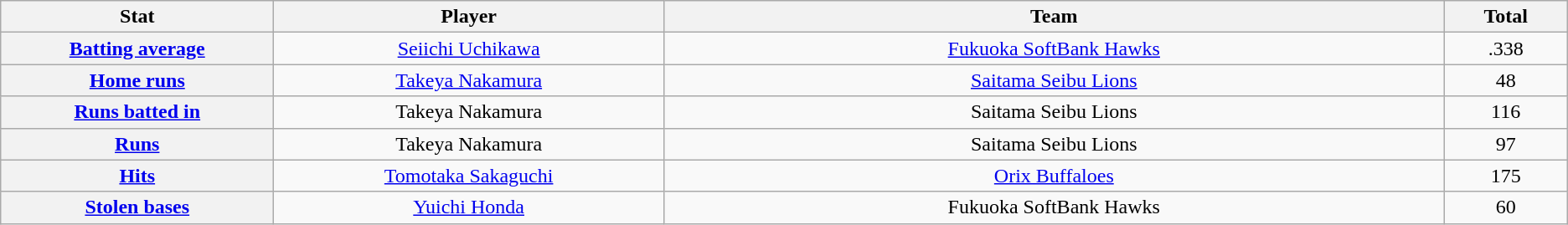<table class="wikitable" style="text-align:center;">
<tr>
<th scope="col" width="7%">Stat</th>
<th scope="col" width="10%">Player</th>
<th scope="col" width="20%">Team</th>
<th scope="col" width="3%">Total</th>
</tr>
<tr>
<th scope="row" style="text-align:center;"><a href='#'>Batting average</a></th>
<td><a href='#'>Seiichi Uchikawa</a></td>
<td><a href='#'>Fukuoka SoftBank Hawks</a></td>
<td>.338</td>
</tr>
<tr>
<th scope="row" style="text-align:center;"><a href='#'>Home runs</a></th>
<td><a href='#'>Takeya Nakamura</a></td>
<td><a href='#'>Saitama Seibu Lions</a></td>
<td>48</td>
</tr>
<tr>
<th scope="row" style="text-align:center;"><a href='#'>Runs batted in</a></th>
<td>Takeya Nakamura</td>
<td>Saitama Seibu Lions</td>
<td>116</td>
</tr>
<tr>
<th scope="row" style="text-align:center;"><a href='#'>Runs</a></th>
<td>Takeya Nakamura</td>
<td>Saitama Seibu Lions</td>
<td>97</td>
</tr>
<tr>
<th scope="row" style="text-align:center;"><a href='#'>Hits</a></th>
<td><a href='#'>Tomotaka Sakaguchi</a></td>
<td><a href='#'>Orix Buffaloes</a></td>
<td>175</td>
</tr>
<tr>
<th scope="row" style="text-align:center;"><a href='#'>Stolen bases</a></th>
<td><a href='#'>Yuichi Honda</a></td>
<td>Fukuoka SoftBank Hawks</td>
<td>60</td>
</tr>
</table>
